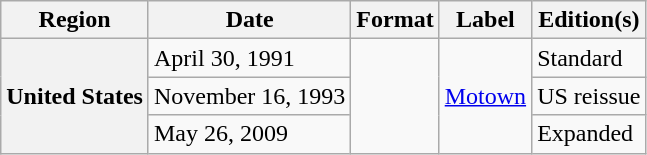<table class="wikitable plainrowheaders">
<tr>
<th scope="col">Region</th>
<th scope="col">Date</th>
<th scope="col">Format</th>
<th scope="col">Label</th>
<th scope="col">Edition(s)</th>
</tr>
<tr>
<th scope="row" rowspan="3">United States</th>
<td>April 30, 1991</td>
<td rowspan="3"></td>
<td rowspan="3"><a href='#'>Motown</a></td>
<td>Standard</td>
</tr>
<tr>
<td>November 16, 1993</td>
<td>US reissue</td>
</tr>
<tr>
<td>May 26, 2009</td>
<td>Expanded</td>
</tr>
</table>
